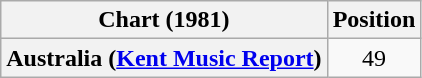<table class="wikitable sortable plainrowheaders" style="text-align:center">
<tr>
<th>Chart (1981)</th>
<th>Position</th>
</tr>
<tr>
<th scope="row">Australia (<a href='#'>Kent Music Report</a>)</th>
<td>49</td>
</tr>
</table>
